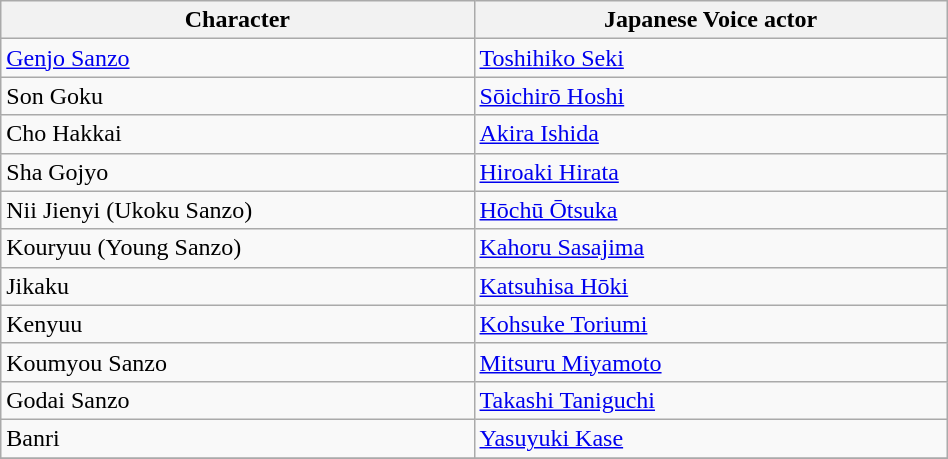<table class="wikitable" | style="width:50%;">
<tr>
<th style="width:15%;">Character</th>
<th style="width:15%;">Japanese Voice actor</th>
</tr>
<tr>
<td><a href='#'>Genjo Sanzo</a></td>
<td><a href='#'>Toshihiko Seki</a></td>
</tr>
<tr>
<td>Son Goku</td>
<td><a href='#'>Sōichirō Hoshi</a></td>
</tr>
<tr>
<td>Cho Hakkai</td>
<td><a href='#'>Akira Ishida</a></td>
</tr>
<tr>
<td>Sha Gojyo</td>
<td><a href='#'>Hiroaki Hirata</a></td>
</tr>
<tr>
<td>Nii Jienyi (Ukoku Sanzo)</td>
<td><a href='#'>Hōchū Ōtsuka</a></td>
</tr>
<tr>
<td>Kouryuu (Young Sanzo)</td>
<td><a href='#'>Kahoru Sasajima</a></td>
</tr>
<tr>
<td>Jikaku</td>
<td><a href='#'>Katsuhisa Hōki</a></td>
</tr>
<tr>
<td>Kenyuu</td>
<td><a href='#'>Kohsuke Toriumi</a></td>
</tr>
<tr>
<td>Koumyou Sanzo</td>
<td><a href='#'>Mitsuru Miyamoto</a></td>
</tr>
<tr>
<td>Godai Sanzo</td>
<td><a href='#'>Takashi Taniguchi</a></td>
</tr>
<tr>
<td>Banri</td>
<td><a href='#'>Yasuyuki Kase</a></td>
</tr>
<tr>
</tr>
</table>
